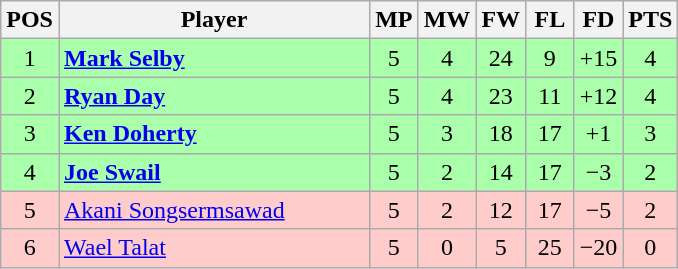<table class="wikitable" style="text-align: center;">
<tr>
<th width=25>POS</th>
<th width=200>Player</th>
<th width=25>MP</th>
<th width=25>MW</th>
<th width=25>FW</th>
<th width=25>FL</th>
<th width=25>FD</th>
<th width=25>PTS</th>
</tr>
<tr style="background:#aaffaa;">
<td>1</td>
<td style="text-align:left;"> <strong><a href='#'>Mark Selby</a></strong></td>
<td>5</td>
<td>4</td>
<td>24</td>
<td>9</td>
<td>+15</td>
<td>4</td>
</tr>
<tr style="background:#aaffaa;">
<td>2</td>
<td style="text-align:left;"> <strong><a href='#'>Ryan Day</a></strong></td>
<td>5</td>
<td>4</td>
<td>23</td>
<td>11</td>
<td>+12</td>
<td>4</td>
</tr>
<tr style="background:#aaffaa;">
<td>3</td>
<td style="text-align:left;"> <strong><a href='#'>Ken Doherty</a></strong></td>
<td>5</td>
<td>3</td>
<td>18</td>
<td>17</td>
<td>+1</td>
<td>3</td>
</tr>
<tr style="background:#aaffaa;">
<td>4</td>
<td style="text-align:left;"> <strong><a href='#'>Joe Swail</a></strong></td>
<td>5</td>
<td>2</td>
<td>14</td>
<td>17</td>
<td>−3</td>
<td>2</td>
</tr>
<tr style="background:#fcc;">
<td>5</td>
<td style="text-align:left;"> <a href='#'>Akani Songsermsawad</a></td>
<td>5</td>
<td>2</td>
<td>12</td>
<td>17</td>
<td>−5</td>
<td>2</td>
</tr>
<tr style="background:#fcc;">
<td>6</td>
<td style="text-align:left;"> <a href='#'>Wael Talat</a></td>
<td>5</td>
<td>0</td>
<td>5</td>
<td>25</td>
<td>−20</td>
<td>0</td>
</tr>
</table>
